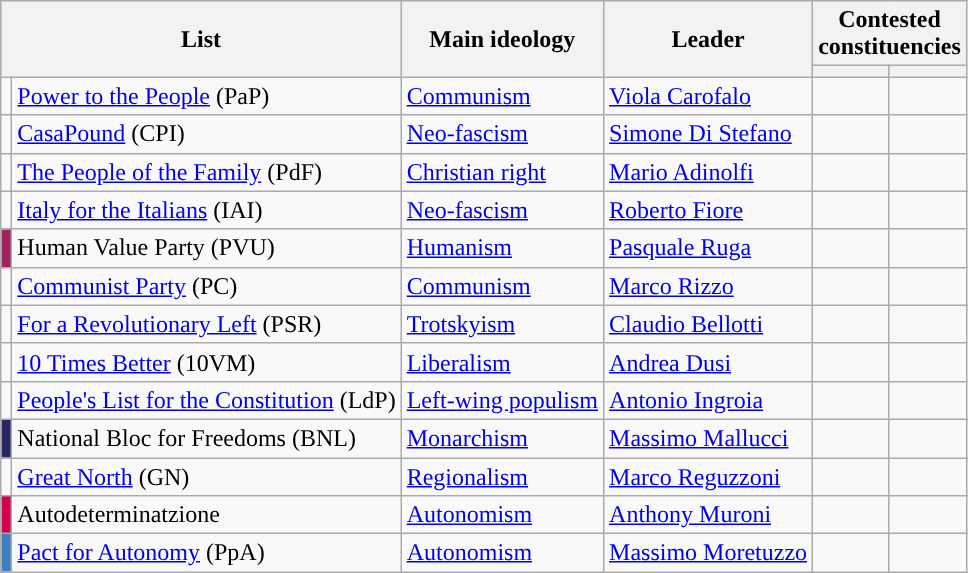<table class=wikitable style="text-align:left">
<tr>
<th rowspan=2 colspan="2">List</th>
<th rowspan=2>Main ideology</th>
<th rowspan=2>Leader</th>
<th colspan="2">Contested<br> constituencies</th>
</tr>
<tr>
<th></th>
<th></th>
</tr>
<tr>
<td style="background:"></td>
<td><a href='#'>Power to the People</a> (PaP)</td>
<td><a href='#'>Communism</a></td>
<td><a href='#'>Viola Carofalo</a></td>
<td></td>
<td></td>
</tr>
<tr>
<td style="background:"></td>
<td><a href='#'>CasaPound</a> (CPI)</td>
<td><a href='#'>Neo-fascism</a></td>
<td><a href='#'>Simone Di Stefano</a></td>
<td></td>
<td></td>
</tr>
<tr>
<td style="background:"></td>
<td><a href='#'>The People of the Family</a> (PdF)</td>
<td><a href='#'>Christian right</a></td>
<td><a href='#'>Mario Adinolfi</a></td>
<td></td>
<td></td>
</tr>
<tr>
<td style="background:"></td>
<td><a href='#'>Italy for the Italians</a> (IAI)</td>
<td><a href='#'>Neo-fascism</a></td>
<td><a href='#'>Roberto Fiore</a></td>
<td></td>
<td></td>
</tr>
<tr>
<td style="background:#9F235F"></td>
<td>Human Value Party (PVU)</td>
<td><a href='#'>Humanism</a></td>
<td><a href='#'>Pasquale Ruga</a></td>
<td></td>
<td></td>
</tr>
<tr>
<td style="background:"></td>
<td><a href='#'>Communist Party</a> (PC)</td>
<td><a href='#'>Communism</a></td>
<td><a href='#'>Marco Rizzo</a></td>
<td></td>
<td></td>
</tr>
<tr>
<td style="background:"></td>
<td><a href='#'>For a Revolutionary Left</a> (PSR)</td>
<td><a href='#'>Trotskyism</a></td>
<td><a href='#'>Claudio Bellotti</a></td>
<td></td>
<td></td>
</tr>
<tr>
<td style="background:"></td>
<td><a href='#'>10 Times Better</a> (10VM)</td>
<td><a href='#'>Liberalism</a></td>
<td><a href='#'>Andrea Dusi</a></td>
<td></td>
<td></td>
</tr>
<tr>
<td style="background:"></td>
<td><a href='#'>People's List for the Constitution</a> (LdP)</td>
<td><a href='#'>Left-wing populism</a></td>
<td><a href='#'>Antonio Ingroia</a></td>
<td></td>
<td></td>
</tr>
<tr>
<td style="background:#272764"></td>
<td>National Bloc for Freedoms (BNL)</td>
<td><a href='#'>Monarchism</a></td>
<td><a href='#'>Massimo Mallucci</a></td>
<td></td>
<td></td>
</tr>
<tr>
<td style="background:"></td>
<td><a href='#'>Great North</a> (GN)</td>
<td><a href='#'>Regionalism</a></td>
<td><a href='#'>Marco Reguzzoni</a></td>
<td></td>
<td></td>
</tr>
<tr>
<td style="background:#D0004D"></td>
<td>Autodeterminatzione</td>
<td><a href='#'>Autonomism</a></td>
<td><a href='#'>Anthony Muroni</a></td>
<td></td>
<td></td>
</tr>
<tr>
<td style="background:#3E80BD"></td>
<td><a href='#'>Pact for Autonomy</a> (PpA)</td>
<td><a href='#'>Autonomism</a></td>
<td><a href='#'>Massimo Moretuzzo</a></td>
<td></td>
<td></td>
</tr>
</table>
